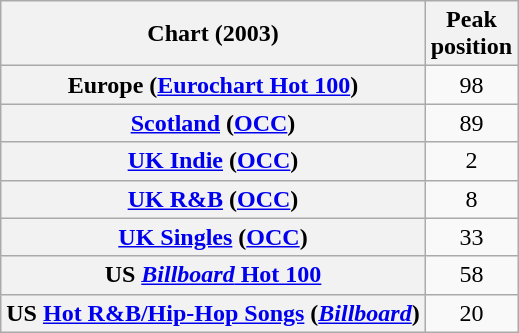<table class="wikitable sortable plainrowheaders" style="text-align:center">
<tr>
<th scope="col">Chart (2003)</th>
<th scope="col">Peak<br>position</th>
</tr>
<tr>
<th scope="row">Europe (<a href='#'>Eurochart Hot 100</a>)</th>
<td align="center">98</td>
</tr>
<tr>
<th scope="row"><a href='#'>Scotland</a> (<a href='#'>OCC</a>)</th>
<td align="center">89</td>
</tr>
<tr>
<th scope="row"><a href='#'>UK Indie</a> (<a href='#'>OCC</a>)</th>
<td align="center">2</td>
</tr>
<tr>
<th scope="row"><a href='#'>UK R&B</a> (<a href='#'>OCC</a>)</th>
<td align="center">8</td>
</tr>
<tr>
<th scope="row"><a href='#'>UK Singles</a> (<a href='#'>OCC</a>)</th>
<td align="center">33</td>
</tr>
<tr>
<th scope="row">US <a href='#'><em>Billboard</em> Hot 100</a></th>
<td align="center">58</td>
</tr>
<tr>
<th scope="row">US <a href='#'>Hot R&B/Hip-Hop Songs</a> (<em><a href='#'>Billboard</a></em>)</th>
<td>20</td>
</tr>
</table>
